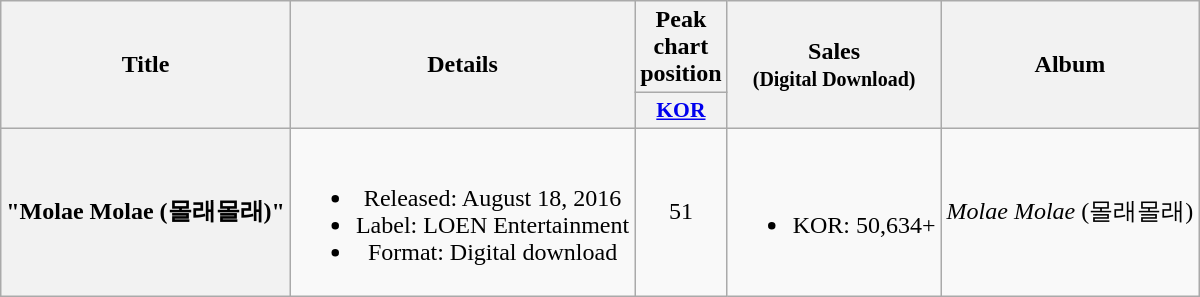<table class="wikitable plainrowheaders" style="text-align:center;" border="1">
<tr>
<th scope="col" rowspan="2">Title</th>
<th scope="col" rowspan="2">Details</th>
<th scope="col">Peak chart position</th>
<th scope="col" rowspan="2">Sales<br><small>(Digital Download)</small></th>
<th scope="col" rowspan="2">Album</th>
</tr>
<tr>
<th scope="col" style="width:3em;font-size:90%;"><a href='#'>KOR</a><br></th>
</tr>
<tr>
<th scope="row" align="center">"Molae Molae (몰래몰래)"</th>
<td><br><ul><li>Released: August 18, 2016</li><li>Label: LOEN Entertainment</li><li>Format: Digital download</li></ul></td>
<td>51</td>
<td><br><ul><li>KOR: 50,634+</li></ul></td>
<td><em>Molae Molae</em> (몰래몰래)</td>
</tr>
</table>
